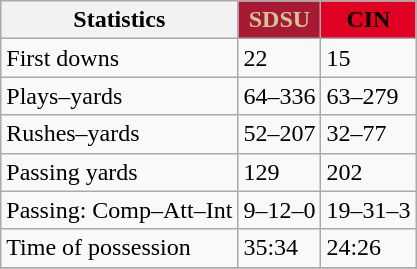<table class="wikitable">
<tr>
<th>Statistics</th>
<th style="background:#a81933; color:#d2c694">SDSU</th>
<th style="background:#e00122; color:#000000">CIN</th>
</tr>
<tr>
<td>First downs</td>
<td>22</td>
<td>15</td>
</tr>
<tr>
<td>Plays–yards</td>
<td>64–336</td>
<td>63–279</td>
</tr>
<tr>
<td>Rushes–yards</td>
<td>52–207</td>
<td>32–77</td>
</tr>
<tr>
<td>Passing yards</td>
<td>129</td>
<td>202</td>
</tr>
<tr>
<td>Passing: Comp–Att–Int</td>
<td>9–12–0</td>
<td>19–31–3</td>
</tr>
<tr>
<td>Time of possession</td>
<td>35:34</td>
<td>24:26</td>
</tr>
<tr>
</tr>
</table>
